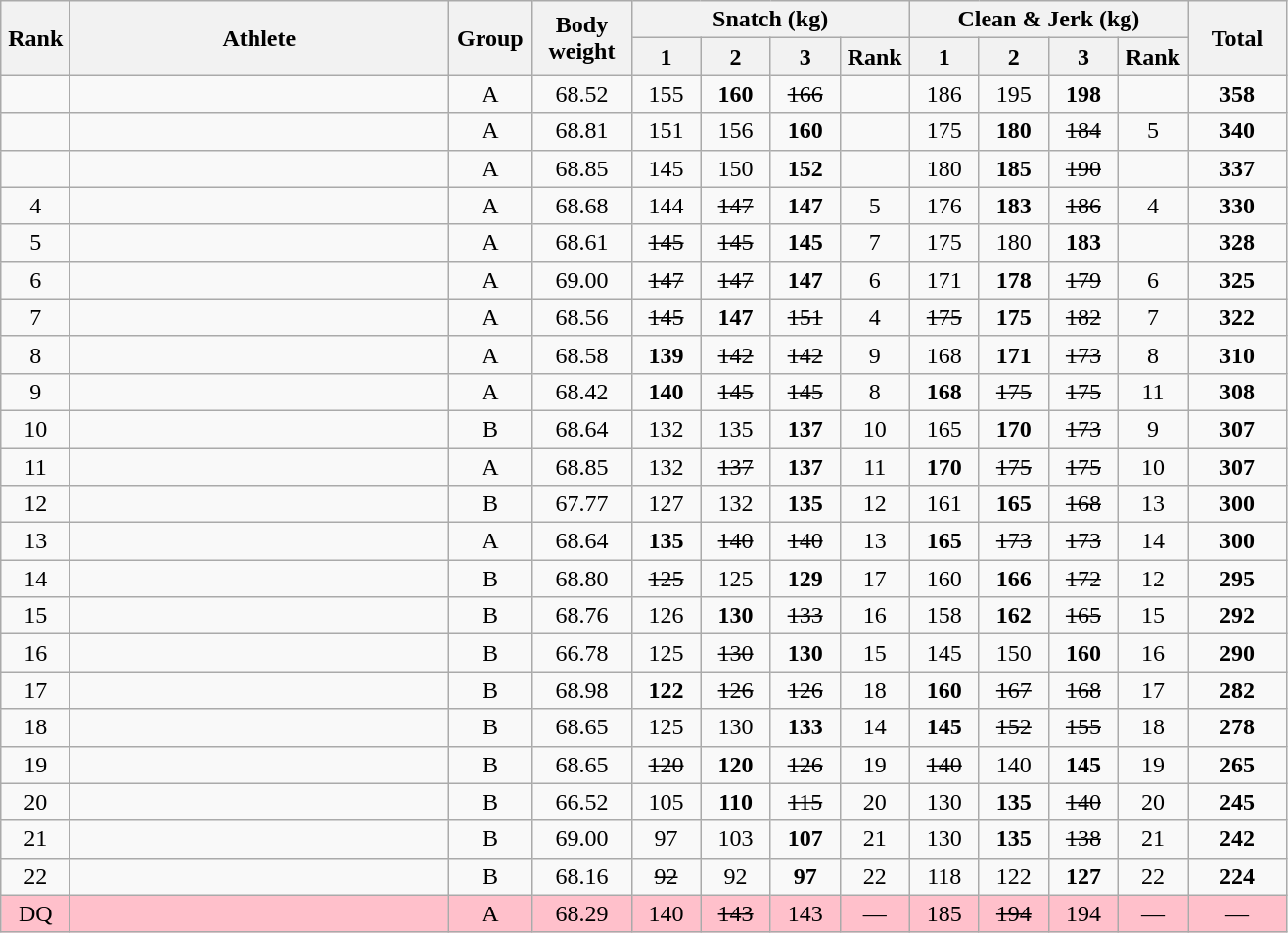<table class = "wikitable" style="text-align:center;">
<tr>
<th rowspan=2 width=40>Rank</th>
<th rowspan=2 width=250>Athlete</th>
<th rowspan=2 width=50>Group</th>
<th rowspan=2 width=60>Body weight</th>
<th colspan=4>Snatch (kg)</th>
<th colspan=4>Clean & Jerk (kg)</th>
<th rowspan=2 width=60>Total</th>
</tr>
<tr>
<th width=40>1</th>
<th width=40>2</th>
<th width=40>3</th>
<th width=40>Rank</th>
<th width=40>1</th>
<th width=40>2</th>
<th width=40>3</th>
<th width=40>Rank</th>
</tr>
<tr>
<td></td>
<td align=left></td>
<td>A</td>
<td>68.52</td>
<td>155</td>
<td><strong>160</strong></td>
<td><s>166</s></td>
<td></td>
<td>186</td>
<td>195</td>
<td><strong>198</strong></td>
<td></td>
<td><strong>358</strong></td>
</tr>
<tr>
<td></td>
<td align=left></td>
<td>A</td>
<td>68.81</td>
<td>151</td>
<td>156</td>
<td><strong>160</strong></td>
<td></td>
<td>175</td>
<td><strong>180</strong></td>
<td><s>184</s></td>
<td>5</td>
<td><strong>340</strong></td>
</tr>
<tr>
<td></td>
<td align=left></td>
<td>A</td>
<td>68.85</td>
<td>145</td>
<td>150</td>
<td><strong>152</strong></td>
<td></td>
<td>180</td>
<td><strong>185</strong></td>
<td><s>190</s></td>
<td></td>
<td><strong>337</strong></td>
</tr>
<tr>
<td>4</td>
<td align=left></td>
<td>A</td>
<td>68.68</td>
<td>144</td>
<td><s>147</s></td>
<td><strong>147</strong></td>
<td>5</td>
<td>176</td>
<td><strong>183</strong></td>
<td><s>186</s></td>
<td>4</td>
<td><strong>330</strong></td>
</tr>
<tr>
<td>5</td>
<td align=left></td>
<td>A</td>
<td>68.61</td>
<td><s>145</s></td>
<td><s>145</s></td>
<td><strong>145</strong></td>
<td>7</td>
<td>175</td>
<td>180</td>
<td><strong>183</strong></td>
<td></td>
<td><strong>328</strong></td>
</tr>
<tr>
<td>6</td>
<td align=left></td>
<td>A</td>
<td>69.00</td>
<td><s>147</s></td>
<td><s>147</s></td>
<td><strong>147</strong></td>
<td>6</td>
<td>171</td>
<td><strong>178</strong></td>
<td><s>179</s></td>
<td>6</td>
<td><strong>325</strong></td>
</tr>
<tr>
<td>7</td>
<td align=left></td>
<td>A</td>
<td>68.56</td>
<td><s>145</s></td>
<td><strong>147</strong></td>
<td><s>151</s></td>
<td>4</td>
<td><s>175</s></td>
<td><strong>175</strong></td>
<td><s>182</s></td>
<td>7</td>
<td><strong>322</strong></td>
</tr>
<tr>
<td>8</td>
<td align=left></td>
<td>A</td>
<td>68.58</td>
<td><strong>139</strong></td>
<td><s>142</s></td>
<td><s>142</s></td>
<td>9</td>
<td>168</td>
<td><strong>171</strong></td>
<td><s>173</s></td>
<td>8</td>
<td><strong>310</strong></td>
</tr>
<tr>
<td>9</td>
<td align=left></td>
<td>A</td>
<td>68.42</td>
<td><strong>140</strong></td>
<td><s>145</s></td>
<td><s>145</s></td>
<td>8</td>
<td><strong>168</strong></td>
<td><s>175</s></td>
<td><s>175</s></td>
<td>11</td>
<td><strong>308</strong></td>
</tr>
<tr>
<td>10</td>
<td align=left></td>
<td>B</td>
<td>68.64</td>
<td>132</td>
<td>135</td>
<td><strong>137</strong></td>
<td>10</td>
<td>165</td>
<td><strong>170</strong></td>
<td><s>173</s></td>
<td>9</td>
<td><strong>307</strong></td>
</tr>
<tr>
<td>11</td>
<td align=left></td>
<td>A</td>
<td>68.85</td>
<td>132</td>
<td><s>137</s></td>
<td><strong>137</strong></td>
<td>11</td>
<td><strong>170</strong></td>
<td><s>175</s></td>
<td><s>175</s></td>
<td>10</td>
<td><strong>307</strong></td>
</tr>
<tr>
<td>12</td>
<td align=left></td>
<td>B</td>
<td>67.77</td>
<td>127</td>
<td>132</td>
<td><strong>135</strong></td>
<td>12</td>
<td>161</td>
<td><strong>165</strong></td>
<td><s>168</s></td>
<td>13</td>
<td><strong>300</strong></td>
</tr>
<tr>
<td>13</td>
<td align=left></td>
<td>A</td>
<td>68.64</td>
<td><strong>135</strong></td>
<td><s>140</s></td>
<td><s>140</s></td>
<td>13</td>
<td><strong>165</strong></td>
<td><s>173</s></td>
<td><s>173</s></td>
<td>14</td>
<td><strong>300</strong></td>
</tr>
<tr>
<td>14</td>
<td align=left></td>
<td>B</td>
<td>68.80</td>
<td><s>125</s></td>
<td>125</td>
<td><strong>129</strong></td>
<td>17</td>
<td>160</td>
<td><strong>166</strong></td>
<td><s>172</s></td>
<td>12</td>
<td><strong>295</strong></td>
</tr>
<tr>
<td>15</td>
<td align=left></td>
<td>B</td>
<td>68.76</td>
<td>126</td>
<td><strong>130</strong></td>
<td><s>133</s></td>
<td>16</td>
<td>158</td>
<td><strong>162</strong></td>
<td><s>165</s></td>
<td>15</td>
<td><strong>292</strong></td>
</tr>
<tr>
<td>16</td>
<td align=left></td>
<td>B</td>
<td>66.78</td>
<td>125</td>
<td><s>130</s></td>
<td><strong>130</strong></td>
<td>15</td>
<td>145</td>
<td>150</td>
<td><strong>160</strong></td>
<td>16</td>
<td><strong>290</strong></td>
</tr>
<tr>
<td>17</td>
<td align=left></td>
<td>B</td>
<td>68.98</td>
<td><strong>122</strong></td>
<td><s>126</s></td>
<td><s>126</s></td>
<td>18</td>
<td><strong>160</strong></td>
<td><s>167</s></td>
<td><s>168</s></td>
<td>17</td>
<td><strong>282</strong></td>
</tr>
<tr>
<td>18</td>
<td align=left></td>
<td>B</td>
<td>68.65</td>
<td>125</td>
<td>130</td>
<td><strong>133</strong></td>
<td>14</td>
<td><strong>145</strong></td>
<td><s>152</s></td>
<td><s>155</s></td>
<td>18</td>
<td><strong>278</strong></td>
</tr>
<tr>
<td>19</td>
<td align=left></td>
<td>B</td>
<td>68.65</td>
<td><s>120</s></td>
<td><strong>120</strong></td>
<td><s>126</s></td>
<td>19</td>
<td><s>140</s></td>
<td>140</td>
<td><strong>145</strong></td>
<td>19</td>
<td><strong>265</strong></td>
</tr>
<tr>
<td>20</td>
<td align=left></td>
<td>B</td>
<td>66.52</td>
<td>105</td>
<td><strong>110</strong></td>
<td><s>115</s></td>
<td>20</td>
<td>130</td>
<td><strong>135</strong></td>
<td><s>140</s></td>
<td>20</td>
<td><strong>245</strong></td>
</tr>
<tr>
<td>21</td>
<td align=left></td>
<td>B</td>
<td>69.00</td>
<td>97</td>
<td>103</td>
<td><strong>107</strong></td>
<td>21</td>
<td>130</td>
<td><strong>135</strong></td>
<td><s>138</s></td>
<td>21</td>
<td><strong>242</strong></td>
</tr>
<tr>
<td>22</td>
<td align=left></td>
<td>B</td>
<td>68.16</td>
<td><s>92</s></td>
<td>92</td>
<td><strong>97</strong></td>
<td>22</td>
<td>118</td>
<td>122</td>
<td><strong>127</strong></td>
<td>22</td>
<td><strong>224</strong></td>
</tr>
<tr bgcolor=pink>
<td>DQ</td>
<td align=left></td>
<td>A</td>
<td>68.29</td>
<td>140</td>
<td><s>143</s></td>
<td>143</td>
<td>—</td>
<td>185</td>
<td><s>194</s></td>
<td>194</td>
<td>—</td>
<td>—</td>
</tr>
</table>
